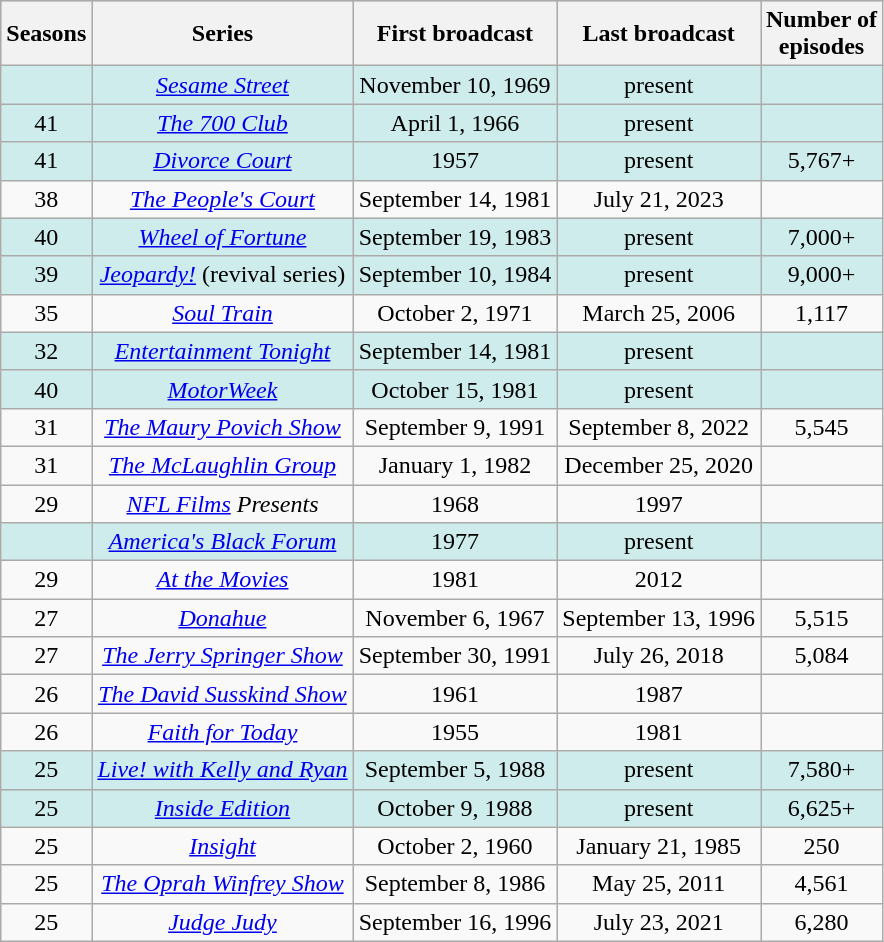<table class="wikitable sortable" style="text-align:center;">
<tr bgcolor="#CCCCCC">
<th>Seasons</th>
<th>Series</th>
<th>First broadcast</th>
<th>Last broadcast</th>
<th>Number of<br>episodes</th>
</tr>
<tr bgcolor=#CFECEC>
<td></td>
<td><em><a href='#'>Sesame Street</a></em></td>
<td>November 10, 1969</td>
<td>present</td>
<td></td>
</tr>
<tr bgcolor=#CFECEC>
<td>41</td>
<td><em><a href='#'>The 700 Club</a></em></td>
<td>April 1, 1966</td>
<td>present</td>
<td></td>
</tr>
<tr bgcolor=#CFECEC>
<td>41</td>
<td><em><a href='#'>Divorce Court</a></em></td>
<td>1957</td>
<td>present</td>
<td>5,767+</td>
</tr>
<tr>
<td>38</td>
<td><em><a href='#'>The People's Court</a></em></td>
<td>September 14, 1981</td>
<td>July 21, 2023</td>
<td></td>
</tr>
<tr bgcolor=#CFECEC>
<td>40</td>
<td><em><a href='#'>Wheel of Fortune</a></em></td>
<td>September 19, 1983</td>
<td>present</td>
<td>7,000+</td>
</tr>
<tr bgcolor=#CFECEC>
<td>39</td>
<td><em><a href='#'>Jeopardy!</a></em> (revival series)</td>
<td>September 10, 1984</td>
<td>present</td>
<td>9,000+</td>
</tr>
<tr>
<td>35</td>
<td><em><a href='#'>Soul Train</a></em></td>
<td>October 2, 1971</td>
<td>March 25, 2006</td>
<td>1,117</td>
</tr>
<tr bgcolor=#CFECEC>
<td>32</td>
<td><em><a href='#'>Entertainment Tonight</a></em></td>
<td>September 14, 1981</td>
<td>present</td>
<td></td>
</tr>
<tr bgcolor=#CFECEC>
<td>40</td>
<td><em><a href='#'>MotorWeek</a></em></td>
<td>October 15, 1981</td>
<td>present</td>
<td></td>
</tr>
<tr>
<td>31</td>
<td><em><a href='#'>The Maury Povich Show</a></em></td>
<td>September 9, 1991</td>
<td>September 8, 2022</td>
<td>5,545</td>
</tr>
<tr>
<td>31</td>
<td><em><a href='#'>The McLaughlin Group</a></em></td>
<td>January 1, 1982</td>
<td>December 25, 2020</td>
<td></td>
</tr>
<tr>
<td>29</td>
<td><em><a href='#'>NFL Films</a> Presents</em></td>
<td>1968</td>
<td>1997</td>
<td></td>
</tr>
<tr bgcolor=#CFECEC>
<td></td>
<td><em><a href='#'>America's Black Forum</a></em></td>
<td>1977</td>
<td>present</td>
<td></td>
</tr>
<tr>
<td>29</td>
<td><em><a href='#'>At the Movies</a></em></td>
<td>1981</td>
<td>2012</td>
<td></td>
</tr>
<tr>
<td>27</td>
<td><em><a href='#'>Donahue</a></em></td>
<td>November 6, 1967</td>
<td>September 13, 1996</td>
<td>5,515</td>
</tr>
<tr>
<td>27</td>
<td><em><a href='#'>The Jerry Springer Show</a></em></td>
<td>September 30, 1991</td>
<td>July 26, 2018</td>
<td>5,084</td>
</tr>
<tr>
<td>26</td>
<td><em><a href='#'>The David Susskind Show</a></em></td>
<td>1961</td>
<td>1987</td>
<td></td>
</tr>
<tr>
<td>26</td>
<td><em><a href='#'>Faith for Today</a></em></td>
<td>1955</td>
<td>1981</td>
<td></td>
</tr>
<tr bgcolor=#CFECEC>
<td>25</td>
<td><em><a href='#'>Live! with Kelly and Ryan</a></em></td>
<td>September 5, 1988</td>
<td>present</td>
<td>7,580+</td>
</tr>
<tr bgcolor=#CFECEC>
<td>25</td>
<td><em><a href='#'>Inside Edition</a></em></td>
<td>October 9, 1988</td>
<td>present</td>
<td>6,625+</td>
</tr>
<tr>
<td>25</td>
<td><em><a href='#'>Insight</a></em></td>
<td>October 2, 1960</td>
<td>January 21, 1985</td>
<td>250</td>
</tr>
<tr>
<td>25</td>
<td><em><a href='#'>The Oprah Winfrey Show</a></em></td>
<td>September 8, 1986</td>
<td>May 25, 2011</td>
<td>4,561</td>
</tr>
<tr>
<td>25</td>
<td><em><a href='#'>Judge Judy</a></em></td>
<td>September 16, 1996</td>
<td>July 23, 2021</td>
<td>6,280</td>
</tr>
</table>
